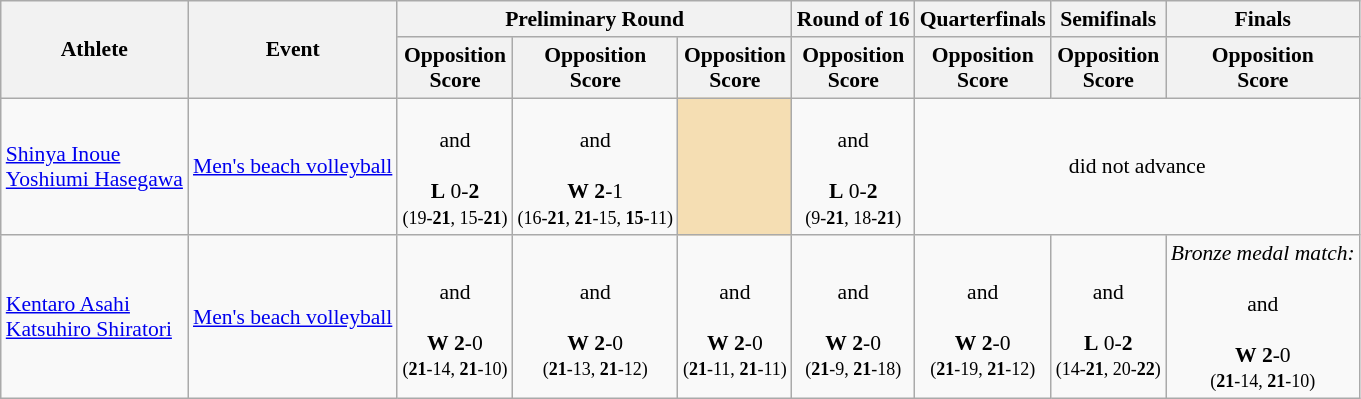<table class="wikitable" border="1" style="font-size:90%">
<tr>
<th rowspan=2>Athlete</th>
<th rowspan=2>Event</th>
<th colspan=3>Preliminary Round</th>
<th>Round of 16</th>
<th>Quarterfinals</th>
<th>Semifinals</th>
<th>Finals</th>
</tr>
<tr>
<th>Opposition<br>Score</th>
<th>Opposition<br>Score</th>
<th>Opposition<br>Score</th>
<th>Opposition<br>Score</th>
<th>Opposition<br>Score</th>
<th>Opposition<br>Score</th>
<th>Opposition<br>Score</th>
</tr>
<tr>
<td><a href='#'>Shinya Inoue</a> <br> <a href='#'>Yoshiumi Hasegawa</a></td>
<td><a href='#'>Men's beach volleyball</a></td>
<td align=center><br>and<br><br><strong>L</strong> 0-<strong>2</strong><br><small>(19-<strong>21</strong>, 15-<strong>21</strong>)</small></td>
<td align=center><br>and<br><br><strong>W</strong> <strong>2</strong>-1<br><small>(16-<strong>21</strong>, <strong>21</strong>-15, <strong>15</strong>-11)</small></td>
<td style="background:wheat;"></td>
<td align=center><br>and<br><br><strong>L</strong> 0-<strong>2</strong><br><small>(9-<strong>21</strong>, 18-<strong>21</strong>)</small></td>
<td align=center colspan="7">did not advance</td>
</tr>
<tr>
<td><a href='#'>Kentaro Asahi</a> <br> <a href='#'>Katsuhiro Shiratori</a></td>
<td><a href='#'>Men's beach volleyball</a></td>
<td align=center><br>and<br><br><strong>W</strong> <strong>2</strong>-0<br><small>(<strong>21</strong>-14, <strong>21</strong>-10)</small></td>
<td align=center><br>and<br><br><strong>W</strong> <strong>2</strong>-0<br><small>(<strong>21</strong>-13, <strong>21</strong>-12)</small></td>
<td align=center><br>and<br><br><strong>W</strong> <strong>2</strong>-0<br><small>(<strong>21</strong>-11, <strong>21</strong>-11)</small></td>
<td align=center><br>and<br><br><strong>W</strong> <strong>2</strong>-0<br><small>(<strong>21</strong>-9, <strong>21</strong>-18)</small></td>
<td align=center><br>and<br><br><strong>W</strong> <strong>2</strong>-0<br><small>(<strong>21</strong>-19, <strong>21</strong>-12)</small></td>
<td align=center><br>and<br><br><strong>L</strong> 0-<strong>2</strong><br><small>(14-<strong>21</strong>, 20-<strong>22</strong>)</small></td>
<td align=center><em>Bronze medal match:</em><br><br>and<br><br><strong>W</strong> <strong>2</strong>-0<br><small>(<strong>21</strong>-14, <strong>21</strong>-10)</small><br></td>
</tr>
</table>
